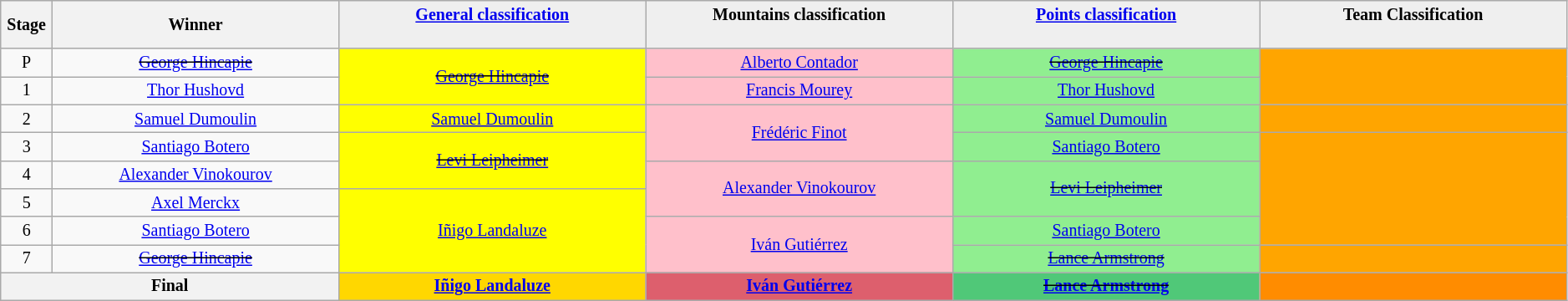<table class="wikitable" style="text-align: center; font-size:smaller;">
<tr style="background:#efefef;">
<th style="width:1%;">Stage</th>
<th style="width:14%;">Winner</th>
<th style="background:#efefef; width:15%;"><a href='#'>General classification</a><br><br></th>
<th style="background:#efefef; width:15%;">Mountains classification<br><br></th>
<th style="background:#efefef; width:15%;"><a href='#'>Points classification</a><br><br></th>
<th style="background:#efefef; width:15%;">Team Classification<br><br></th>
</tr>
<tr>
<td>P</td>
<td><s><a href='#'>George Hincapie</a></s></td>
<td style="background:yellow;" rowspan="2"><s><a href='#'>George Hincapie</a></s></td>
<td style="background:pink"><a href='#'>Alberto Contador</a></td>
<td style="background:lightgreen;"><s><a href='#'>George Hincapie</a></s></td>
<td style="background:orange;" rowspan="2"></td>
</tr>
<tr>
<td>1</td>
<td><a href='#'>Thor Hushovd</a></td>
<td style="background:pink"><a href='#'>Francis Mourey</a></td>
<td style="background:lightgreen;"><a href='#'>Thor Hushovd</a></td>
</tr>
<tr>
<td>2</td>
<td><a href='#'>Samuel Dumoulin</a></td>
<td style="background:yellow;"><a href='#'>Samuel Dumoulin</a></td>
<td style="background:pink" rowspan="2"><a href='#'>Frédéric Finot</a></td>
<td style="background:lightgreen;"><a href='#'>Samuel Dumoulin</a></td>
<td style="background:orange;"></td>
</tr>
<tr>
<td>3</td>
<td><a href='#'>Santiago Botero</a></td>
<td style="background:yellow;" rowspan="2"><s><a href='#'>Levi Leipheimer</a></s></td>
<td style="background:lightgreen;"><a href='#'>Santiago Botero</a></td>
<td style="background:orange;" rowspan="4"></td>
</tr>
<tr>
<td>4</td>
<td><a href='#'>Alexander Vinokourov</a></td>
<td style="background:pink" rowspan="2"><a href='#'>Alexander Vinokourov</a></td>
<td style="background:lightgreen;" rowspan="2"><s><a href='#'>Levi Leipheimer</a></s></td>
</tr>
<tr>
<td>5</td>
<td><a href='#'>Axel Merckx</a></td>
<td style="background:yellow;" rowspan="3"><a href='#'>Iñigo Landaluze</a></td>
</tr>
<tr>
<td>6</td>
<td><a href='#'>Santiago Botero</a></td>
<td style="background:pink" rowspan="2"><a href='#'>Iván Gutiérrez</a></td>
<td style="background:lightgreen;"><a href='#'>Santiago Botero</a></td>
</tr>
<tr>
<td>7</td>
<td><s><a href='#'>George Hincapie</a></s></td>
<td style="background:lightgreen;"><s><a href='#'>Lance Armstrong</a></s></td>
<td style="background:orange;"></td>
</tr>
<tr>
<th colspan=2><strong>Final</strong></th>
<th style="background:gold;"><a href='#'>Iñigo Landaluze</a></th>
<th style="background:#DD5F6D;"><a href='#'>Iván Gutiérrez</a></th>
<th style="background:#50C878;"><s><a href='#'>Lance Armstrong</a></s></th>
<th style="background:#FF8C00;"></th>
</tr>
</table>
